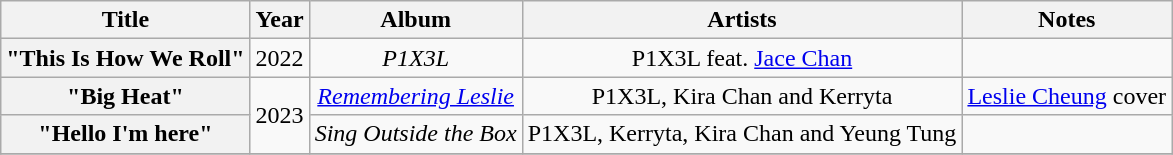<table class="wikitable plainrowheaders" style="text-align:center;">
<tr>
<th>Title</th>
<th>Year</th>
<th>Album</th>
<th>Artists</th>
<th>Notes</th>
</tr>
<tr>
<th scope="row">"This Is How We Roll"</th>
<td>2022</td>
<td><em>P1X3L</em></td>
<td>P1X3L feat. <a href='#'>Jace Chan</a></td>
<td></td>
</tr>
<tr>
<th scope="row">"Big Heat"</th>
<td rowspan=2>2023</td>
<td><em><a href='#'>Remembering Leslie</a></em></td>
<td>P1X3L, Kira Chan and Kerryta</td>
<td><a href='#'>Leslie Cheung</a> cover</td>
</tr>
<tr>
<th scope="row">"Hello I'm here"</th>
<td><em>Sing Outside the Box</em></td>
<td>P1X3L, Kerryta, Kira Chan and Yeung Tung</td>
<td></td>
</tr>
<tr>
</tr>
</table>
